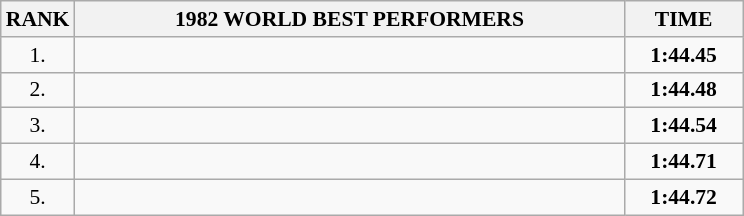<table class="wikitable" style="border-collapse: collapse; font-size: 90%;">
<tr>
<th>RANK</th>
<th align="center" style="width: 25em">1982 WORLD BEST PERFORMERS</th>
<th align="center" style="width: 5em">TIME</th>
</tr>
<tr>
<td align="center">1.</td>
<td></td>
<td align="center"><strong>1:44.45</strong></td>
</tr>
<tr>
<td align="center">2.</td>
<td></td>
<td align="center"><strong>1:44.48</strong></td>
</tr>
<tr>
<td align="center">3.</td>
<td></td>
<td align="center"><strong>1:44.54</strong></td>
</tr>
<tr>
<td align="center">4.</td>
<td></td>
<td align="center"><strong>1:44.71</strong></td>
</tr>
<tr>
<td align="center">5.</td>
<td></td>
<td align="center"><strong>1:44.72</strong></td>
</tr>
</table>
